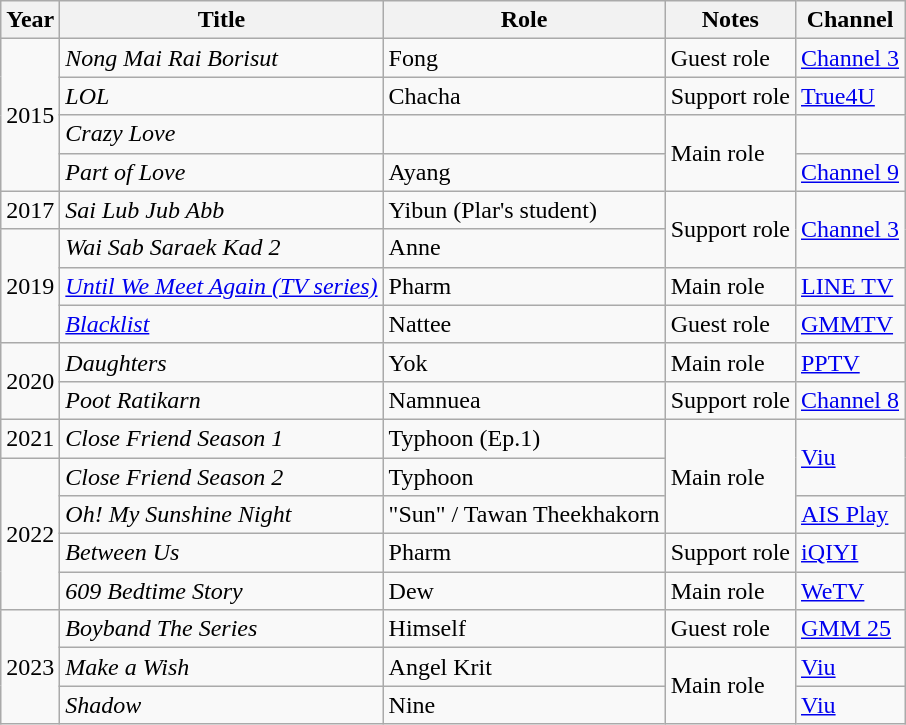<table class="wikitable sortable">
<tr>
<th>Year</th>
<th>Title</th>
<th>Role</th>
<th class="unsortable">Notes</th>
<th class="unsortable">Channel</th>
</tr>
<tr>
<td rowspan="4">2015</td>
<td><em>Nong Mai Rai Borisut</em></td>
<td>Fong</td>
<td>Guest role</td>
<td><a href='#'>Channel 3</a></td>
</tr>
<tr>
<td><em>LOL</em></td>
<td>Chacha</td>
<td>Support role</td>
<td><a href='#'>True4U</a></td>
</tr>
<tr>
<td><em>Crazy Love</em></td>
<td></td>
<td rowspan="2">Main role</td>
<td></td>
</tr>
<tr>
<td><em>Part of Love</em></td>
<td>Ayang</td>
<td><a href='#'>Channel 9</a></td>
</tr>
<tr>
<td>2017</td>
<td><em>Sai Lub Jub Abb</em></td>
<td>Yibun (Plar's student)</td>
<td rowspan="2">Support role</td>
<td rowspan="2"><a href='#'>Channel 3</a></td>
</tr>
<tr>
<td rowspan="3">2019</td>
<td><em>Wai Sab Saraek Kad 2</em></td>
<td>Anne</td>
</tr>
<tr>
<td><em><a href='#'>Until We Meet Again (TV series)</a></em></td>
<td>Pharm</td>
<td>Main role</td>
<td><a href='#'>LINE TV</a></td>
</tr>
<tr>
<td><em><a href='#'>Blacklist</a></em></td>
<td>Nattee</td>
<td>Guest role</td>
<td><a href='#'>GMMTV</a></td>
</tr>
<tr>
<td rowspan="2">2020</td>
<td><em>Daughters</em></td>
<td>Yok</td>
<td>Main role</td>
<td><a href='#'>PPTV</a></td>
</tr>
<tr>
<td><em>Poot Ratikarn</em></td>
<td>Namnuea</td>
<td>Support role</td>
<td><a href='#'>Channel 8</a></td>
</tr>
<tr>
<td>2021</td>
<td><em>Close Friend Season 1</em></td>
<td>Typhoon (Ep.1)</td>
<td rowspan="3">Main role</td>
<td rowspan="2"><a href='#'>Viu</a></td>
</tr>
<tr>
<td rowspan="4">2022</td>
<td><em>Close Friend Season 2</em></td>
<td>Typhoon</td>
</tr>
<tr>
<td><em>Oh! My Sunshine Night</em></td>
<td>"Sun" / Tawan Theekhakorn</td>
<td><a href='#'>AIS Play</a></td>
</tr>
<tr>
<td><em>Between Us</em></td>
<td>Pharm</td>
<td>Support role</td>
<td><a href='#'>iQIYI</a></td>
</tr>
<tr>
<td><em>609 Bedtime Story</em></td>
<td>Dew</td>
<td>Main role</td>
<td><a href='#'>WeTV</a></td>
</tr>
<tr>
<td rowspan="3">2023</td>
<td><em>Boyband The Series</em></td>
<td>Himself</td>
<td>Guest role</td>
<td><a href='#'>GMM 25</a></td>
</tr>
<tr>
<td><em>Make a Wish</em></td>
<td>Angel Krit</td>
<td rowspan="2">Main role</td>
<td><a href='#'>Viu</a></td>
</tr>
<tr>
<td><em>Shadow</em></td>
<td>Nine</td>
<td><a href='#'>Viu</a></td>
</tr>
</table>
